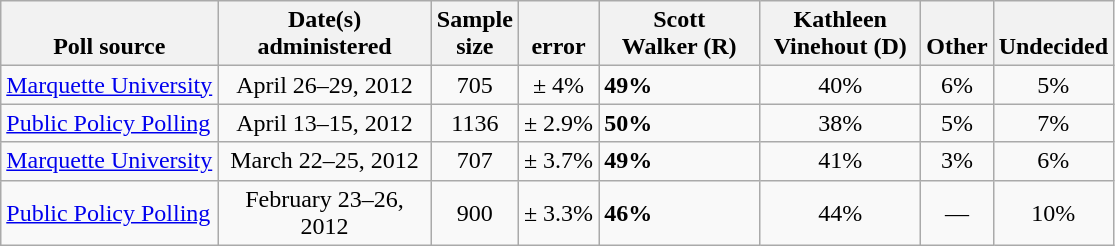<table class="wikitable">
<tr valign= bottom>
<th>Poll source</th>
<th style="width:135px;">Date(s)<br>administered</th>
<th class=small>Sample<br>size</th>
<th><br>error</th>
<th style="width:100px;">Scott<br>Walker (R)</th>
<th style="width:100px;">Kathleen<br>Vinehout (D)</th>
<th>Other</th>
<th>Undecided</th>
</tr>
<tr>
<td><a href='#'>Marquette University</a></td>
<td align=center>April 26–29, 2012</td>
<td align=center>705</td>
<td align=center>± 4%</td>
<td><strong>49%</strong></td>
<td align=center>40%</td>
<td align=center>6%</td>
<td align=center>5%</td>
</tr>
<tr>
<td><a href='#'>Public Policy Polling</a></td>
<td align=center>April 13–15, 2012</td>
<td align=center>1136</td>
<td align=center>± 2.9%</td>
<td><strong>50%</strong></td>
<td align=center>38%</td>
<td align=center>5%</td>
<td align=center>7%</td>
</tr>
<tr>
<td><a href='#'>Marquette University</a></td>
<td align=center>March 22–25, 2012</td>
<td align=center>707</td>
<td align=center>± 3.7%</td>
<td><strong>49%</strong></td>
<td align=center>41%</td>
<td align=center>3%</td>
<td align=center>6%</td>
</tr>
<tr>
<td><a href='#'>Public Policy Polling</a></td>
<td align=center>February 23–26, 2012</td>
<td align=center>900</td>
<td align=center>± 3.3%</td>
<td><strong>46%</strong></td>
<td align=center>44%</td>
<td align=center>—</td>
<td align=center>10%</td>
</tr>
</table>
